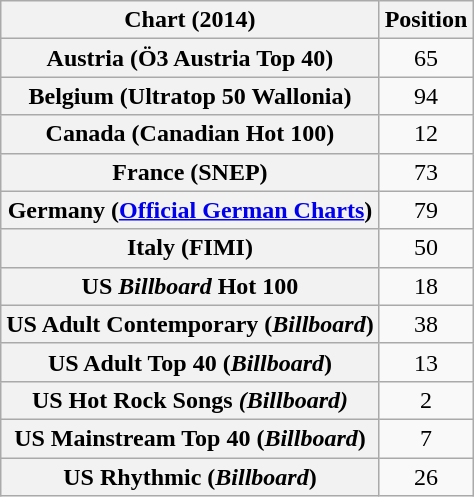<table class="wikitable plainrowheaders sortable" style="text-align:center">
<tr>
<th scope="col">Chart (2014)</th>
<th scope="col">Position</th>
</tr>
<tr>
<th scope="row">Austria (Ö3 Austria Top 40)</th>
<td>65</td>
</tr>
<tr>
<th scope="row">Belgium (Ultratop 50 Wallonia)</th>
<td style="text-align:center;">94</td>
</tr>
<tr>
<th scope="row">Canada (Canadian Hot 100)</th>
<td>12</td>
</tr>
<tr>
<th scope="row">France (SNEP)</th>
<td>73</td>
</tr>
<tr>
<th scope="row">Germany (<a href='#'>Official German Charts</a>)</th>
<td>79</td>
</tr>
<tr>
<th scope="row">Italy (FIMI)</th>
<td>50</td>
</tr>
<tr>
<th scope="row">US <em>Billboard</em> Hot 100</th>
<td>18</td>
</tr>
<tr>
<th scope="row">US Adult Contemporary (<em>Billboard</em>)</th>
<td>38</td>
</tr>
<tr>
<th scope="row">US Adult Top 40 (<em>Billboard</em>)</th>
<td>13</td>
</tr>
<tr>
<th scope="row">US Hot Rock Songs <em>(Billboard)</em></th>
<td>2</td>
</tr>
<tr>
<th scope="row">US Mainstream Top 40 (<em>Billboard</em>)</th>
<td>7</td>
</tr>
<tr>
<th scope="row">US Rhythmic (<em>Billboard</em>)</th>
<td>26</td>
</tr>
</table>
